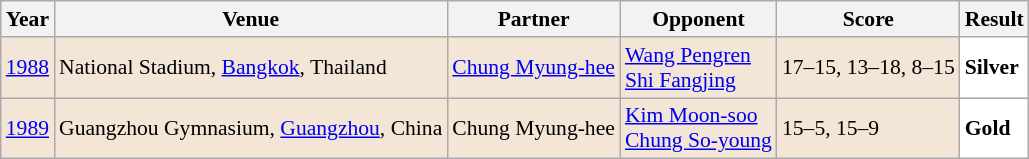<table class="sortable wikitable" style="font-size: 90%;">
<tr>
<th>Year</th>
<th>Venue</th>
<th>Partner</th>
<th>Opponent</th>
<th>Score</th>
<th>Result</th>
</tr>
<tr style="background:#F3E6D7">
<td align="center"><a href='#'>1988</a></td>
<td align="left">National Stadium, <a href='#'>Bangkok</a>, Thailand</td>
<td align="left"> <a href='#'>Chung Myung-hee</a></td>
<td align="left"> <a href='#'>Wang Pengren</a> <br>  <a href='#'>Shi Fangjing</a></td>
<td align="left">17–15, 13–18, 8–15</td>
<td style="text-align:left; background:white"> <strong>Silver</strong></td>
</tr>
<tr style="background:#F3E6D7">
<td align="center"><a href='#'>1989</a></td>
<td align="left">Guangzhou Gymnasium, <a href='#'>Guangzhou</a>, China</td>
<td align="left"> Chung Myung-hee</td>
<td align="left"> <a href='#'>Kim Moon-soo</a> <br>  <a href='#'>Chung So-young</a></td>
<td align="left">15–5, 15–9</td>
<td style="text-align:left; background:white"> <strong>Gold</strong></td>
</tr>
</table>
